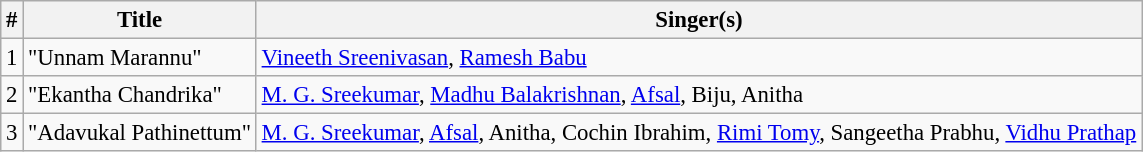<table class="wikitable" style="font-size:95%;">
<tr>
<th>#</th>
<th>Title</th>
<th>Singer(s)</th>
</tr>
<tr>
<td>1</td>
<td>"Unnam Marannu"</td>
<td><a href='#'>Vineeth Sreenivasan</a>, <a href='#'>Ramesh Babu</a></td>
</tr>
<tr>
<td>2</td>
<td>"Ekantha Chandrika"</td>
<td><a href='#'>M. G. Sreekumar</a>, <a href='#'>Madhu Balakrishnan</a>, <a href='#'>Afsal</a>, Biju, Anitha</td>
</tr>
<tr>
<td>3</td>
<td>"Adavukal Pathinettum"</td>
<td><a href='#'>M. G. Sreekumar</a>, <a href='#'>Afsal</a>, Anitha, Cochin Ibrahim, <a href='#'>Rimi Tomy</a>, Sangeetha Prabhu, <a href='#'>Vidhu Prathap</a></td>
</tr>
</table>
